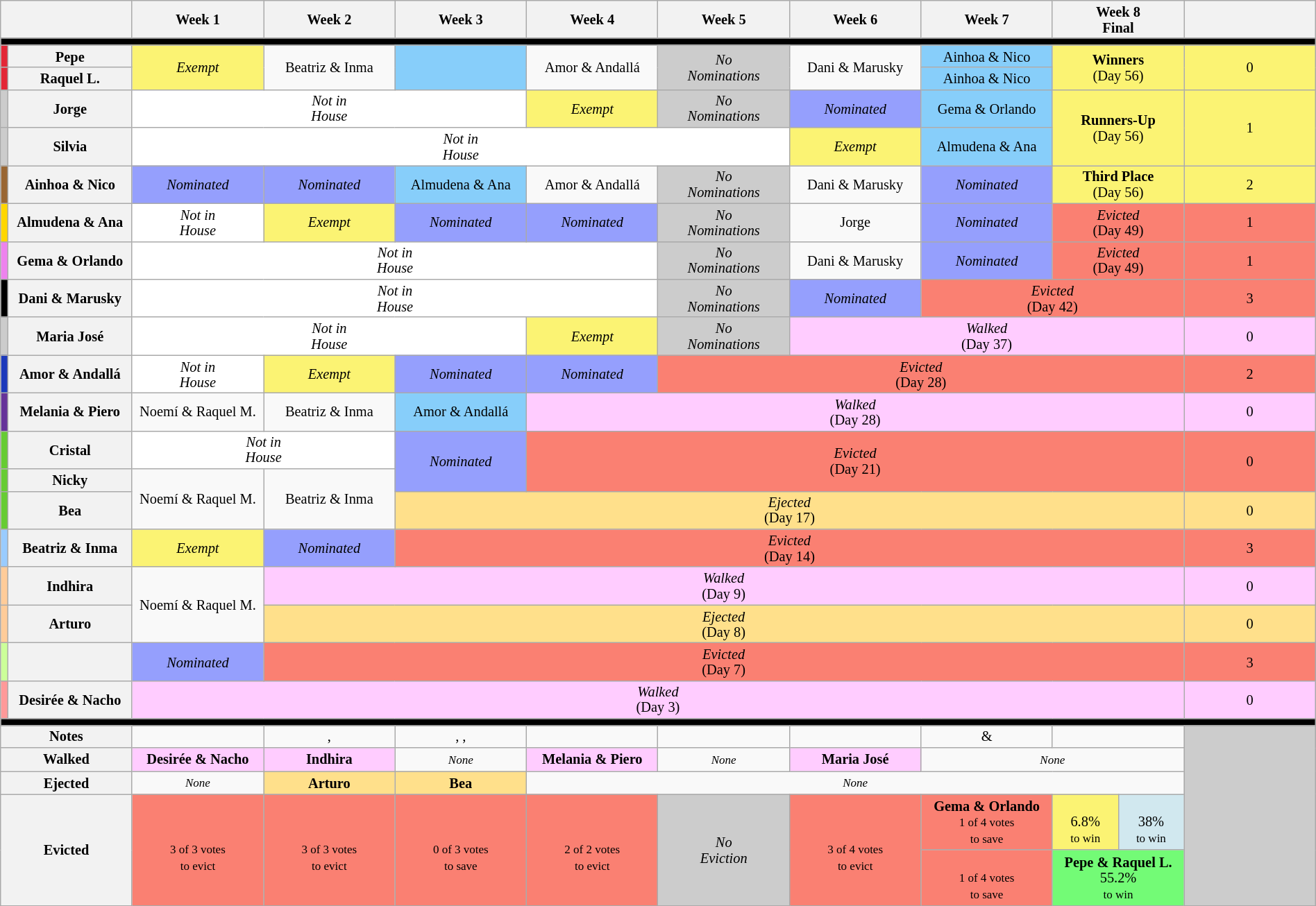<table class="wikitable" style="text-align:center; width: 100%; font-size:85%; line-height:15px;">
<tr>
<th style="width: 10%" colspan="2"></th>
<th style="width: 10%">Week 1</th>
<th style="width: 10%">Week 2</th>
<th style="width: 10%">Week 3</th>
<th style="width: 10%">Week 4</th>
<th style="width: 10%">Week 5</th>
<th style="width: 10%">Week 6</th>
<th style="width: 10%">Week 7</th>
<th style="width: 10%" colspan="2">Week 8<br>Final</th>
<th></th>
</tr>
<tr>
<th style="background:#000;" colspan="12"></th>
</tr>
<tr>
<td bgcolor="E32636"></td>
<th>Pepe</th>
<td bgcolor="FBF373" rowspan="2"><em>Exempt</em></td>
<td rowspan="2">Beatriz & Inma</td>
<td rowspan="2" style="background:#87CEFA;"></td>
<td rowspan="2">Amor & Andallá</td>
<td bgcolor="CCCCCC" rowspan="2"><em>No<br>Nominations</em></td>
<td rowspan="2">Dani & Marusky</td>
<td style="background:#87CEFA;">Ainhoa & Nico</td>
<td bgcolor="FBF373" colspan="2" rowspan="2"><strong>Winners</strong><br>(Day 56)</td>
<td bgcolor="FBF373" rowspan="2">0</td>
</tr>
<tr>
<td bgcolor="E32636"></td>
<th>Raquel L.</th>
<td style="background:#87CEFA;">Ainhoa & Nico</td>
</tr>
<tr>
<td bgcolor="CCCCCC"></td>
<th>Jorge</th>
<td bgcolor="white" colspan="3"><em>Not in<br>House</em></td>
<td bgcolor="FBF373"><em>Exempt</em></td>
<td bgcolor="CCCCCC"><em>No<br>Nominations</em></td>
<td bgcolor="959FFD"><em>Nominated</em></td>
<td style="background:#87CEFA;">Gema & Orlando</td>
<td bgcolor="FBF373" colspan="2" rowspan="2"><strong>Runners-Up</strong><br>(Day 56)</td>
<td bgcolor="FBF373" rowspan="2">1</td>
</tr>
<tr>
<td bgcolor="CCCCCC"></td>
<th>Silvia</th>
<td bgcolor="white" colspan="5"><em>Not in<br>House</em></td>
<td bgcolor="FBF373"><em>Exempt</em></td>
<td style="background:#87CEFA;">Almudena & Ana</td>
</tr>
<tr>
<td bgcolor="996633"></td>
<th>Ainhoa & Nico</th>
<td bgcolor="959FFD"><em>Nominated</em></td>
<td bgcolor="959FFD"><em>Nominated</em></td>
<td style="background:#87CEFA;">Almudena & Ana</td>
<td>Amor & Andallá</td>
<td bgcolor="CCCCCC"><em>No<br>Nominations</em></td>
<td>Dani & Marusky</td>
<td bgcolor="959FFD"><em>Nominated</em></td>
<td bgcolor="FBF373" colspan="2"><strong>Third Place</strong><br>(Day 56)</td>
<td bgcolor="FBF373">2</td>
</tr>
<tr>
<td bgcolor="FFD700"></td>
<th>Almudena & Ana</th>
<td bgcolor="white"><em>Not in<br>House</em></td>
<td bgcolor="FBF373"><em>Exempt</em></td>
<td bgcolor="959FFD"><em>Nominated</em></td>
<td bgcolor="959FFD"><em>Nominated</em></td>
<td bgcolor="CCCCCC"><em>No<br>Nominations</em></td>
<td>Jorge<br></td>
<td bgcolor="959FFD"><em>Nominated</em></td>
<td bgcolor="FA8072" colspan="2"><em>Evicted</em><br>(Day 49)</td>
<td bgcolor="FA8072">1</td>
</tr>
<tr>
<td bgcolor="EE82EE"></td>
<th>Gema & Orlando</th>
<td bgcolor="white" colspan="4"><em>Not in<br>House</em></td>
<td bgcolor="CCCCCC"><em>No<br>Nominations</em></td>
<td>Dani & Marusky</td>
<td bgcolor="959FFD"><em>Nominated</em></td>
<td bgcolor="FA8072" colspan="2"><em>Evicted</em><br>(Day 49)</td>
<td bgcolor="FA8072">1</td>
</tr>
<tr>
<td bgcolor="000000"></td>
<th>Dani & Marusky</th>
<td bgcolor="white" colspan="4"><em>Not in<br>House</em></td>
<td bgcolor="CCCCCC"><em>No<br>Nominations</em></td>
<td bgcolor="959FFD"><em>Nominated</em></td>
<td bgcolor="FA8072" colspan="3"><em>Evicted</em><br>(Day 42)</td>
<td bgcolor="FA8072">3</td>
</tr>
<tr>
<td bgcolor="CCCCCC"></td>
<th>Maria José</th>
<td bgcolor="white" colspan="3"><em>Not in<br>House</em></td>
<td bgcolor="FBF373"><em>Exempt</em></td>
<td bgcolor="CCCCCC"><em>No<br>Nominations</em></td>
<td bgcolor="FFCCFF" colspan="4"><em>Walked</em><br>(Day 37)</td>
<td bgcolor="FFCCFF">0</td>
</tr>
<tr>
<td bgcolor="1C39BB"></td>
<th>Amor & Andallá</th>
<td bgcolor="white"><em>Not in<br>House</em></td>
<td bgcolor="FBF373"><em>Exempt</em></td>
<td bgcolor="959FFD"><em>Nominated</em></td>
<td bgcolor="959FFD"><em>Nominated</em></td>
<td bgcolor="FA8072" colspan="5"><em>Evicted</em><br>(Day 28)</td>
<td bgcolor="FA8072">2</td>
</tr>
<tr>
<td bgcolor="663399"></td>
<th>Melania & Piero</th>
<td>Noemí & Raquel M.</td>
<td>Beatriz & Inma</td>
<td style="background:#87CEFA;">Amor & Andallá</td>
<td bgcolor="FFCCFF" colspan="6"><em>Walked</em><br>(Day 28)</td>
<td bgcolor="FFCCFF">0</td>
</tr>
<tr>
<td bgcolor="66CC33"></td>
<th>Cristal</th>
<td bgcolor="white" colspan="2"><em>Not in<br>House</em></td>
<td bgcolor="959FFD" rowspan="2"><em>Nominated</em></td>
<td bgcolor="FA8072" colspan="6" rowspan="2"><em>Evicted</em><br>(Day 21)</td>
<td bgcolor="FA8072" rowspan="2">0</td>
</tr>
<tr>
<td bgcolor="66CC33"></td>
<th>Nicky</th>
<td rowspan="2">Noemí & Raquel M.</td>
<td rowspan="2">Beatriz & Inma</td>
</tr>
<tr>
<td bgcolor="66CC33"></td>
<th>Bea</th>
<td bgcolor="FFE08B" colspan="7"><em>Ejected</em><br>(Day 17)</td>
<td bgcolor="FFE08B">0</td>
</tr>
<tr>
<td bgcolor="99CCFF"></td>
<th>Beatriz & Inma</th>
<td bgcolor="FBF373"><em>Exempt</em></td>
<td bgcolor="959FFD"><em>Nominated</em></td>
<td bgcolor="FA8072" colspan="7"><em>Evicted</em><br>(Day 14)</td>
<td bgcolor="FA8072">3</td>
</tr>
<tr>
<td bgcolor="FFCC99"></td>
<th>Indhira</th>
<td rowspan="2">Noemí & Raquel M.</td>
<td bgcolor="FFCCFF" colspan="8"><em>Walked</em><br>(Day 9)</td>
<td bgcolor="FFCCFF">0</td>
</tr>
<tr>
<td bgcolor="FFCC99"></td>
<th>Arturo</th>
<td bgcolor="FFE08B" colspan="8"><em>Ejected</em><br>(Day 8)</td>
<td bgcolor="FFE08B">0</td>
</tr>
<tr>
<td bgcolor="CCFF99"></td>
<th></th>
<td bgcolor="959FFD"><em>Nominated</em></td>
<td bgcolor="FA8072" colspan="8"><em>Evicted</em><br>(Day 7)</td>
<td bgcolor="FA8072">3</td>
</tr>
<tr>
<td bgcolor="FF9999"></td>
<th>Desirée & Nacho</th>
<td bgcolor="FFCCFF" colspan="9"><em>Walked</em><br>(Day 3)</td>
<td bgcolor="FFCCFF">0</td>
</tr>
<tr>
<th style="background:#000;" colspan="12"></th>
</tr>
<tr>
<th colspan="2">Notes</th>
<td></td>
<td>, </td>
<td>, , </td>
<td></td>
<td></td>
<td></td>
<td> & </td>
<td colspan="2"></td>
<td rowspan=5 bgcolor="CCCCCC"></td>
</tr>
<tr>
<th colspan="2">Walked</th>
<td bgcolor="FFCCFF"><strong>Desirée & Nacho</strong></td>
<td bgcolor="FFCCFF"><strong>Indhira</strong></td>
<td><small><em>None</em></small></td>
<td bgcolor="FFCCFF"><strong>Melania & Piero</strong></td>
<td><small><em>None</em></small></td>
<td bgcolor="FFCCFF"><strong>Maria José</strong></td>
<td colspan="3"><small><em>None</em></small></td>
</tr>
<tr>
<th colspan="2">Ejected</th>
<td><small><em>None</em></small></td>
<td bgcolor="FFE08B"><strong>Arturo</strong></td>
<td bgcolor="FFE08B"><strong>Bea</strong></td>
<td colspan="6"><small><em>None</em></small></td>
</tr>
<tr>
<th colspan="2" rowspan="2">Evicted</th>
<td bgcolor="FA8072" rowspan="2"><br><small>3 of 3 votes<br>to evict</small></td>
<td bgcolor="FA8072" rowspan="2"><br><small>3 of 3 votes<br>to evict</small></td>
<td bgcolor="FA8072" rowspan="2"><br><small>0 of 3 votes<br>to save</small></td>
<td bgcolor="FA8072" rowspan="2"><br><small>2 of 2 votes<br>to evict</small></td>
<td bgcolor="CCCCCC" rowspan="2"><em>No<br>Eviction</em></td>
<td bgcolor="FA8072" rowspan="2"><br><small>3 of 4 votes<br>to evict</small></td>
<td bgcolor="FA8072"><strong>Gema & Orlando</strong><br><small>1 of 4 votes<br>to save</small></td>
<td bgcolor="FBF373"><br>6.8%<br><small>to win</small></td>
<td bgcolor="D1E8EF"><br>38%<br><small>to win</small></td>
</tr>
<tr>
<td bgcolor="FA8072"><br><small>1 of 4 votes<br>to save</small></td>
<td bgcolor="73FB76" colspan="2"><strong>Pepe & Raquel L.</strong><br>55.2%<br><small>to win</small></td>
</tr>
</table>
